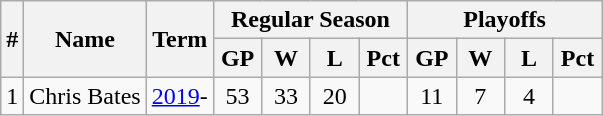<table class="wikitable" style="text-align:center;">
<tr>
<th rowspan="2">#</th>
<th rowspan="2">Name</th>
<th rowspan="2">Term</th>
<th colspan="4">Regular Season</th>
<th colspan="4">Playoffs</th>
</tr>
<tr>
<th width=25>GP</th>
<th width=25>W</th>
<th width=25>L</th>
<th width=25>Pct</th>
<th width=25>GP</th>
<th width=25>W</th>
<th width=25>L</th>
<th width=25>Pct</th>
</tr>
<tr>
<td>1</td>
<td align=left>Chris Bates</td>
<td><a href='#'>2019</a>-</td>
<td>53</td>
<td>33</td>
<td>20</td>
<td></td>
<td>11</td>
<td>7</td>
<td>4</td>
<td></td>
</tr>
</table>
